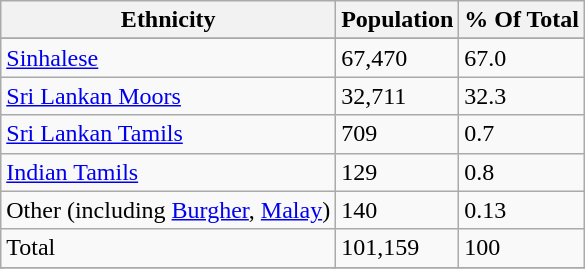<table class="wikitable">
<tr>
<th>Ethnicity</th>
<th>Population</th>
<th>% Of Total</th>
</tr>
<tr>
</tr>
<tr>
<td><a href='#'>Sinhalese</a></td>
<td>67,470</td>
<td>67.0</td>
</tr>
<tr>
<td><a href='#'>Sri Lankan Moors</a></td>
<td>32,711</td>
<td>32.3</td>
</tr>
<tr>
<td><a href='#'>Sri Lankan Tamils</a></td>
<td>709</td>
<td>0.7</td>
</tr>
<tr>
<td><a href='#'>Indian Tamils</a></td>
<td>129</td>
<td>0.8</td>
</tr>
<tr>
<td>Other (including <a href='#'>Burgher</a>, <a href='#'>Malay</a>)</td>
<td>140</td>
<td>0.13</td>
</tr>
<tr>
<td>Total</td>
<td>101,159</td>
<td>100</td>
</tr>
<tr>
</tr>
</table>
